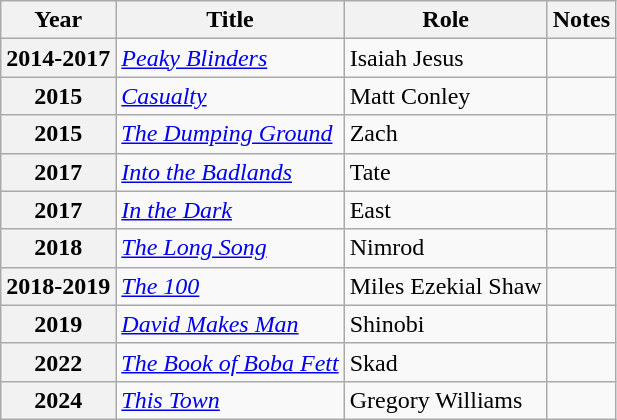<table class="wikitable sortable plainrowheaders">
<tr>
<th scope="col">Year</th>
<th scope="col">Title</th>
<th scope="col" class="unsortable">Role</th>
<th>Notes</th>
</tr>
<tr>
<th scope=row>2014-2017</th>
<td><em><a href='#'>Peaky Blinders</a></em></td>
<td>Isaiah Jesus</td>
<td></td>
</tr>
<tr>
<th scope=row>2015</th>
<td><em><a href='#'>Casualty</a></em></td>
<td>Matt Conley</td>
<td></td>
</tr>
<tr>
<th scope=row>2015</th>
<td><em><a href='#'>The Dumping Ground</a></em></td>
<td>Zach</td>
<td></td>
</tr>
<tr>
<th scope=row>2017</th>
<td><em><a href='#'>Into the Badlands</a></em></td>
<td>Tate</td>
<td></td>
</tr>
<tr>
<th scope=row>2017</th>
<td><em><a href='#'>In the Dark</a></em></td>
<td>East</td>
<td></td>
</tr>
<tr>
<th scope=row>2018</th>
<td><em><a href='#'>The Long Song</a></em></td>
<td>Nimrod</td>
<td></td>
</tr>
<tr>
<th scope=row>2018-2019</th>
<td><em><a href='#'>The 100</a></em></td>
<td>Miles Ezekial Shaw</td>
<td></td>
</tr>
<tr>
<th scope=row>2019</th>
<td><em><a href='#'>David Makes Man</a></em></td>
<td>Shinobi</td>
<td></td>
</tr>
<tr>
<th scope=row>2022</th>
<td><em><a href='#'>The Book of Boba Fett</a></em></td>
<td>Skad</td>
<td></td>
</tr>
<tr>
<th scope=row>2024</th>
<td><em><a href='#'>This Town</a></em></td>
<td>Gregory Williams</td>
<td></td>
</tr>
</table>
